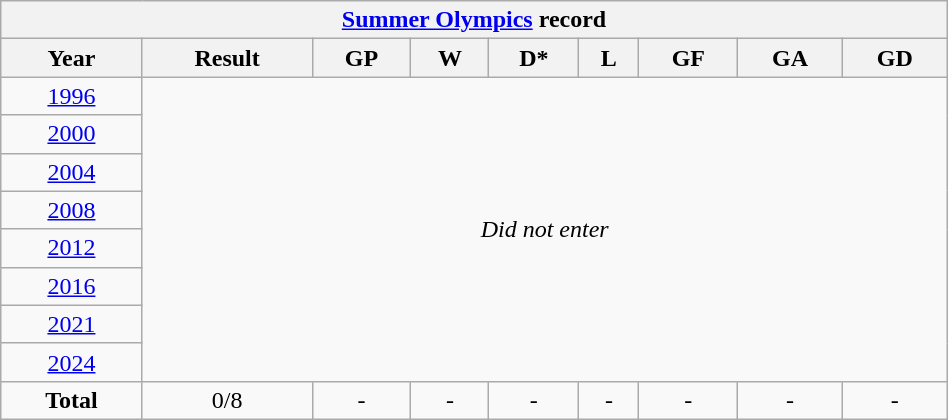<table class="wikitable" style="text-align: center; width:50%;">
<tr>
<th colspan=10><a href='#'>Summer Olympics</a> record</th>
</tr>
<tr>
<th>Year</th>
<th>Result</th>
<th>GP</th>
<th>W</th>
<th>D*</th>
<th>L</th>
<th>GF</th>
<th>GA</th>
<th>GD</th>
</tr>
<tr>
<td> <a href='#'>1996</a></td>
<td colspan=8 rowspan=8><em>Did not enter</em></td>
</tr>
<tr>
<td> <a href='#'>2000</a></td>
</tr>
<tr>
<td> <a href='#'>2004</a></td>
</tr>
<tr>
<td> <a href='#'>2008</a></td>
</tr>
<tr>
<td> <a href='#'>2012</a></td>
</tr>
<tr>
<td> <a href='#'>2016</a></td>
</tr>
<tr>
<td> <a href='#'>2021</a></td>
</tr>
<tr>
<td> <a href='#'>2024</a></td>
</tr>
<tr>
<td><strong>Total</strong></td>
<td>0/8</td>
<td>-</td>
<td>-</td>
<td>-</td>
<td>-</td>
<td>-</td>
<td>-</td>
<td>-</td>
</tr>
</table>
